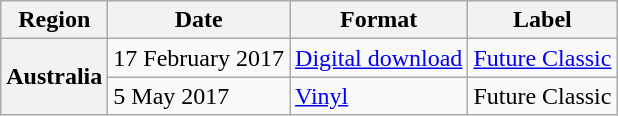<table class="wikitable plainrowheaders">
<tr>
<th>Region</th>
<th>Date</th>
<th>Format</th>
<th>Label</th>
</tr>
<tr>
<th scope="row" rowspan="2">Australia</th>
<td>17 February 2017</td>
<td><a href='#'>Digital download</a></td>
<td><a href='#'>Future Classic</a></td>
</tr>
<tr>
<td>5 May 2017</td>
<td><a href='#'>Vinyl</a></td>
<td>Future Classic</td>
</tr>
</table>
